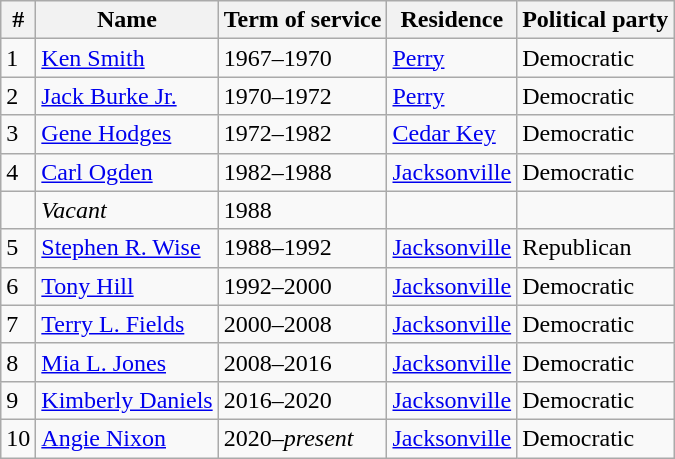<table class="wikitable sortable">
<tr>
<th>#</th>
<th>Name</th>
<th>Term of service</th>
<th>Residence</th>
<th>Political party</th>
</tr>
<tr>
<td>1</td>
<td><a href='#'>Ken Smith</a></td>
<td>1967–1970</td>
<td><a href='#'>Perry</a></td>
<td>Democratic</td>
</tr>
<tr>
<td>2</td>
<td><a href='#'>Jack Burke Jr.</a></td>
<td>1970–1972</td>
<td><a href='#'>Perry</a></td>
<td>Democratic</td>
</tr>
<tr>
<td>3</td>
<td><a href='#'>Gene Hodges</a></td>
<td>1972–1982</td>
<td><a href='#'>Cedar Key</a></td>
<td>Democratic</td>
</tr>
<tr>
<td>4</td>
<td><a href='#'>Carl Ogden</a></td>
<td>1982–1988</td>
<td><a href='#'>Jacksonville</a></td>
<td>Democratic</td>
</tr>
<tr>
<td></td>
<td><em>Vacant</em></td>
<td>1988</td>
<td></td>
<td></td>
</tr>
<tr>
<td>5</td>
<td><a href='#'>Stephen R. Wise</a></td>
<td>1988–1992</td>
<td><a href='#'>Jacksonville</a></td>
<td>Republican</td>
</tr>
<tr>
<td>6</td>
<td><a href='#'>Tony Hill</a></td>
<td>1992–2000</td>
<td><a href='#'>Jacksonville</a></td>
<td>Democratic</td>
</tr>
<tr>
<td>7</td>
<td><a href='#'>Terry L. Fields</a></td>
<td>2000–2008</td>
<td><a href='#'>Jacksonville</a></td>
<td>Democratic</td>
</tr>
<tr>
<td>8</td>
<td><a href='#'>Mia L. Jones</a></td>
<td>2008–2016</td>
<td><a href='#'>Jacksonville</a></td>
<td>Democratic</td>
</tr>
<tr>
<td>9</td>
<td><a href='#'>Kimberly Daniels</a></td>
<td>2016–2020</td>
<td><a href='#'>Jacksonville</a></td>
<td>Democratic</td>
</tr>
<tr>
<td>10</td>
<td><a href='#'>Angie Nixon</a></td>
<td>2020–<em>present</em></td>
<td><a href='#'>Jacksonville</a></td>
<td>Democratic</td>
</tr>
</table>
